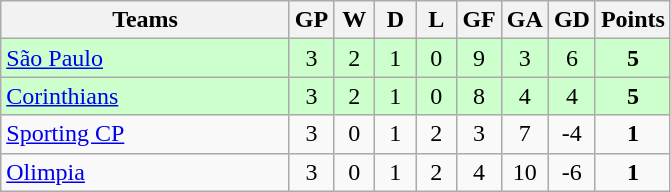<table class="wikitable sortable">
<tr>
<th width=185>Teams</th>
<th width=20>GP</th>
<th width=20>W</th>
<th width=20>D</th>
<th width=20>L</th>
<th width=20>GF</th>
<th width=20>GA</th>
<th width=20>GD</th>
<th width=20>Points</th>
</tr>
<tr align=center bgcolor=#ccffcc>
<td style="text-align:left;"> <a href='#'>São Paulo</a></td>
<td>3</td>
<td>2</td>
<td>1</td>
<td>0</td>
<td>9</td>
<td>3</td>
<td>6</td>
<td><strong>5</strong></td>
</tr>
<tr align=center bgcolor=#ccffcc>
<td style="text-align:left;"> <a href='#'>Corinthians</a></td>
<td>3</td>
<td>2</td>
<td>1</td>
<td>0</td>
<td>8</td>
<td>4</td>
<td>4</td>
<td><strong>5</strong></td>
</tr>
<tr align=center>
<td style="text-align:left;"> <a href='#'>Sporting CP</a></td>
<td>3</td>
<td>0</td>
<td>1</td>
<td>2</td>
<td>3</td>
<td>7</td>
<td>-4</td>
<td><strong>1</strong></td>
</tr>
<tr align=center>
<td style="text-align:left;"> <a href='#'>Olimpia</a></td>
<td>3</td>
<td>0</td>
<td>1</td>
<td>2</td>
<td>4</td>
<td>10</td>
<td>-6</td>
<td><strong>1</strong></td>
</tr>
</table>
